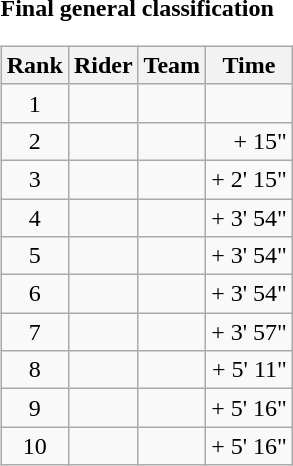<table>
<tr>
<td><strong>Final general classification</strong><br><table class="wikitable">
<tr>
<th scope="col">Rank</th>
<th scope="col">Rider</th>
<th scope="col">Team</th>
<th scope="col">Time</th>
</tr>
<tr>
<td style="text-align:center;">1</td>
<td></td>
<td></td>
<td style="text-align:right;"></td>
</tr>
<tr>
<td style="text-align:center;">2</td>
<td></td>
<td></td>
<td style="text-align:right;">+ 15"</td>
</tr>
<tr>
<td style="text-align:center;">3</td>
<td></td>
<td></td>
<td style="text-align:right;">+ 2' 15"</td>
</tr>
<tr>
<td style="text-align:center;">4</td>
<td></td>
<td></td>
<td style="text-align:right;">+ 3' 54"</td>
</tr>
<tr>
<td style="text-align:center;">5</td>
<td></td>
<td></td>
<td style="text-align:right;">+ 3' 54"</td>
</tr>
<tr>
<td style="text-align:center;">6</td>
<td></td>
<td></td>
<td style="text-align:right;">+ 3' 54"</td>
</tr>
<tr>
<td style="text-align:center;">7</td>
<td></td>
<td></td>
<td style="text-align:right;">+ 3' 57"</td>
</tr>
<tr>
<td style="text-align:center;">8</td>
<td></td>
<td></td>
<td style="text-align:right;">+ 5' 11"</td>
</tr>
<tr>
<td style="text-align:center;">9</td>
<td></td>
<td></td>
<td style="text-align:right;">+ 5' 16"</td>
</tr>
<tr>
<td style="text-align:center;">10</td>
<td></td>
<td></td>
<td style="text-align:right;">+ 5' 16"</td>
</tr>
</table>
</td>
</tr>
</table>
